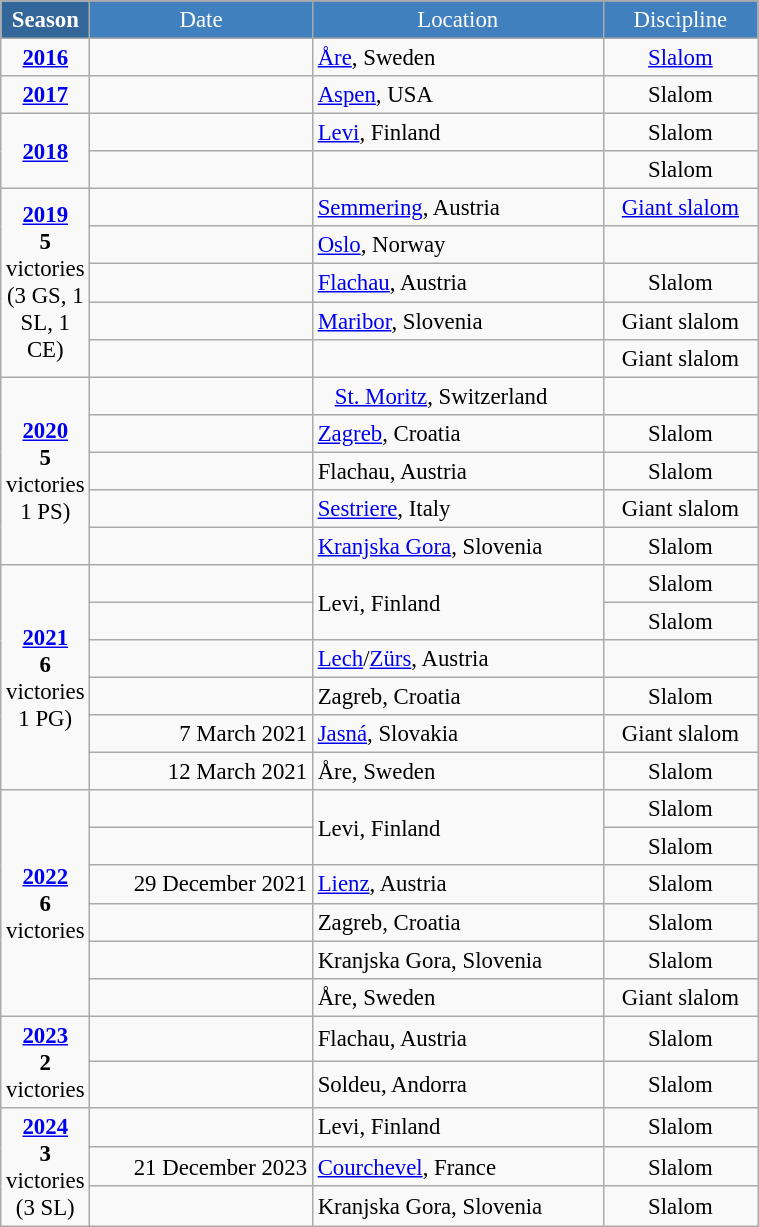<table class="wikitable"  style="font-size:95%; text-align:center; border:gray solid 1px; width:40%;">
<tr style="background:#369; color:white;">
<td rowspan="2" colspan="1" width="5%"><strong>Season</strong></td>
</tr>
<tr style="background-color:#4180be; color:white;">
<td>Date</td>
<td>Location</td>
<td>Discipline</td>
</tr>
<tr>
<td><strong><a href='#'>2016</a></strong></td>
<td align=right></td>
<td align=left> <a href='#'>Åre</a>, Sweden</td>
<td><a href='#'>Slalom</a></td>
</tr>
<tr>
<td><strong><a href='#'>2017</a></strong></td>
<td align=right></td>
<td align=left> <a href='#'>Aspen</a>, USA</td>
<td>Slalom</td>
</tr>
<tr>
<td rowspan=2><strong><a href='#'>2018</a></strong></td>
<td align=right></td>
<td align=left> <a href='#'>Levi</a>, Finland</td>
<td>Slalom</td>
</tr>
<tr>
<td align=right></td>
<td align=left></td>
<td>Slalom</td>
</tr>
<tr>
<td rowspan=5><strong><a href='#'>2019</a></strong> <br> <strong>5</strong> victories <br> (3 GS, 1 SL, 1 CE)</td>
<td align=right></td>
<td align=left> <a href='#'>Semmering</a>, Austria</td>
<td><a href='#'>Giant slalom</a></td>
</tr>
<tr>
<td align=right></td>
<td align=left> <a href='#'>Oslo</a>, Norway</td>
<td></td>
</tr>
<tr>
<td align=right></td>
<td align=left> <a href='#'>Flachau</a>, Austria</td>
<td>Slalom</td>
</tr>
<tr>
<td align=right></td>
<td align=left> <a href='#'>Maribor</a>, Slovenia</td>
<td>Giant slalom</td>
</tr>
<tr>
<td align=right></td>
<td align=left></td>
<td>Giant slalom</td>
</tr>
<tr>
<td rowspan=5><strong><a href='#'>2020</a></strong> <br> <strong>5</strong> victories <br>  1 PS)</td>
<td align=right></td>
<td align=left>   <a href='#'>St. Moritz</a>, Switzerland</td>
<td></td>
</tr>
<tr>
<td align=right></td>
<td align=left> <a href='#'>Zagreb</a>, Croatia</td>
<td>Slalom</td>
</tr>
<tr>
<td align=right></td>
<td align=left> Flachau, Austria</td>
<td>Slalom</td>
</tr>
<tr>
<td align=right></td>
<td align=left> <a href='#'>Sestriere</a>, Italy</td>
<td>Giant slalom</td>
</tr>
<tr parl>
<td align=right></td>
<td align=left> <a href='#'>Kranjska Gora</a>, Slovenia</td>
<td>Slalom</td>
</tr>
<tr>
<td rowspan=6><strong><a href='#'>2021</a></strong> <br> <strong>6</strong> victories <br>  1 PG)</td>
<td align=right></td>
<td style="text-align:left;" rowspan="2"> Levi, Finland</td>
<td>Slalom</td>
</tr>
<tr>
<td align=right></td>
<td>Slalom</td>
</tr>
<tr>
<td align=right></td>
<td align=left> <a href='#'>Lech</a>/<a href='#'>Zürs</a>, Austria</td>
<td></td>
</tr>
<tr>
<td align=right></td>
<td align=left> Zagreb, Croatia</td>
<td>Slalom</td>
</tr>
<tr>
<td align=right>7 March 2021</td>
<td align=left> <a href='#'>Jasná</a>, Slovakia</td>
<td>Giant slalom</td>
</tr>
<tr>
<td align=right>12 March 2021</td>
<td align=left> Åre, Sweden</td>
<td>Slalom</td>
</tr>
<tr>
<td rowspan=6><strong><a href='#'>2022</a></strong> <br> <strong>6</strong> victories <br> </td>
<td align=right></td>
<td style="text-align:left;" rowspan="2"> Levi, Finland</td>
<td>Slalom</td>
</tr>
<tr>
<td align=right></td>
<td>Slalom</td>
</tr>
<tr>
<td align=right>29 December 2021</td>
<td align=left> <a href='#'>Lienz</a>, Austria</td>
<td>Slalom</td>
</tr>
<tr>
<td align=right></td>
<td align=left> Zagreb, Croatia</td>
<td>Slalom</td>
</tr>
<tr>
<td align=right></td>
<td align=left> Kranjska Gora, Slovenia</td>
<td>Slalom</td>
</tr>
<tr>
<td align=right></td>
<td align=left> Åre, Sweden</td>
<td>Giant slalom</td>
</tr>
<tr>
<td rowspan="2" style="text-align:center;"><strong><a href='#'>2023</a></strong> <br> <strong>2</strong> victories <br> </td>
<td align="right"></td>
<td align=left> Flachau, Austria</td>
<td>Slalom</td>
</tr>
<tr>
<td align=right></td>
<td align=left> Soldeu, Andorra</td>
<td>Slalom</td>
</tr>
<tr>
<td rowspan=3><strong><a href='#'>2024</a></strong> <br> <strong>3</strong> victories <br> (3 SL)</td>
<td align=right></td>
<td align=left> Levi, Finland</td>
<td>Slalom</td>
</tr>
<tr>
<td align=right>21 December 2023</td>
<td align=left> <a href='#'>Courchevel</a>, France</td>
<td>Slalom</td>
</tr>
<tr>
<td align=right></td>
<td align=left> Kranjska Gora, Slovenia</td>
<td>Slalom</td>
</tr>
</table>
